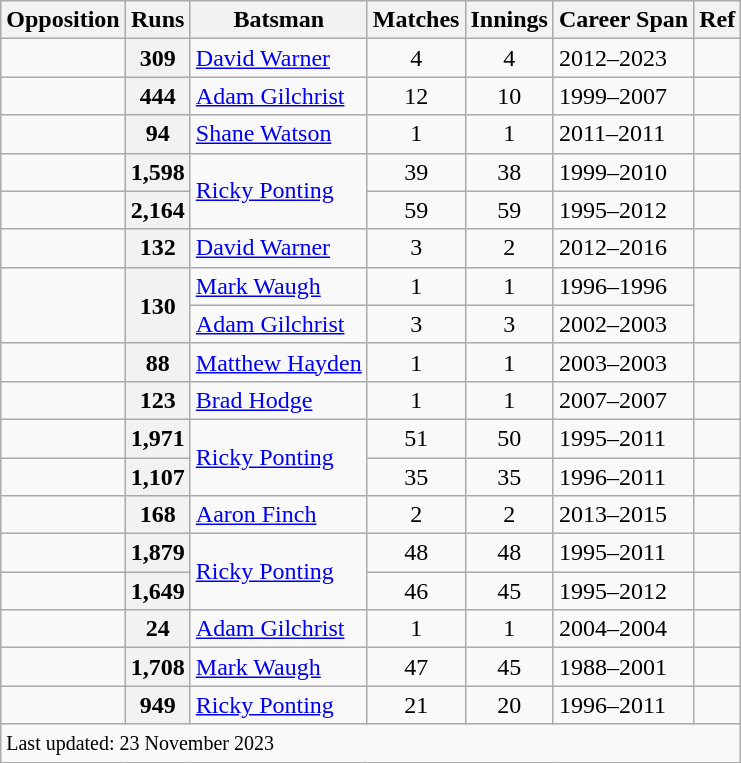<table class="wikitable plainrowheaders sortable">
<tr>
<th scope="col">Opposition</th>
<th scope="col">Runs</th>
<th scope="col">Batsman</th>
<th scope="col">Matches</th>
<th scope="col">Innings</th>
<th scope="col">Career Span</th>
<th scope="col">Ref</th>
</tr>
<tr>
<td></td>
<th scope=row style=text-align:center;>309</th>
<td><a href='#'>David Warner</a></td>
<td align=center>4</td>
<td align="center">4</td>
<td>2012–2023</td>
<td></td>
</tr>
<tr>
<td></td>
<th scope=row style=text-align:center;>444</th>
<td><a href='#'>Adam Gilchrist</a></td>
<td align=center>12</td>
<td align=center>10</td>
<td>1999–2007</td>
<td></td>
</tr>
<tr>
<td></td>
<th scope=row style=text-align:center;>94</th>
<td><a href='#'>Shane Watson</a></td>
<td align=center>1</td>
<td align=center>1</td>
<td>2011–2011</td>
<td></td>
</tr>
<tr>
<td></td>
<th scope=row style=text-align:center;>1,598</th>
<td rowspan=2><a href='#'>Ricky Ponting</a></td>
<td align=center>39</td>
<td align=center>38</td>
<td>1999–2010</td>
<td></td>
</tr>
<tr>
<td></td>
<th scope=row style=text-align:center;>2,164</th>
<td align=center>59</td>
<td align=center>59</td>
<td>1995–2012</td>
<td></td>
</tr>
<tr>
<td></td>
<th scope=row style=text-align:center;>132</th>
<td><a href='#'>David Warner</a></td>
<td align=center>3</td>
<td align=center>2</td>
<td>2012–2016</td>
<td></td>
</tr>
<tr>
<td rowspan=2></td>
<th scope=row style=text-align:center; rowspan=2>130</th>
<td><a href='#'>Mark Waugh</a></td>
<td align=center>1</td>
<td align=center>1</td>
<td>1996–1996</td>
<td rowspan=2></td>
</tr>
<tr>
<td><a href='#'>Adam Gilchrist</a></td>
<td align=center>3</td>
<td align=center>3</td>
<td>2002–2003</td>
</tr>
<tr>
<td></td>
<th scope=row style=text-align:center;>88</th>
<td><a href='#'>Matthew Hayden</a></td>
<td align=center>1</td>
<td align=center>1</td>
<td>2003–2003</td>
<td></td>
</tr>
<tr>
<td></td>
<th scope=row style=text-align:center;>123</th>
<td><a href='#'>Brad Hodge</a></td>
<td align=center>1</td>
<td align=center>1</td>
<td>2007–2007</td>
<td></td>
</tr>
<tr>
<td></td>
<th scope=row style=text-align:center;>1,971</th>
<td rowspan=2><a href='#'>Ricky Ponting</a></td>
<td align=center>51</td>
<td align=center>50</td>
<td>1995–2011</td>
<td></td>
</tr>
<tr>
<td></td>
<th scope=row style=text-align:center;>1,107</th>
<td align=center>35</td>
<td align=center>35</td>
<td>1996–2011</td>
<td></td>
</tr>
<tr>
<td></td>
<th scope=row style=text-align:center;>168</th>
<td><a href='#'>Aaron Finch</a></td>
<td align=center>2</td>
<td align=center>2</td>
<td>2013–2015</td>
<td></td>
</tr>
<tr>
<td></td>
<th scope=row style=text-align:center;>1,879</th>
<td rowspan=2><a href='#'>Ricky Ponting</a></td>
<td align=center>48</td>
<td align=center>48</td>
<td>1995–2011</td>
<td></td>
</tr>
<tr>
<td></td>
<th scope=row style=text-align:center;>1,649</th>
<td align=center>46</td>
<td align=center>45</td>
<td>1995–2012</td>
<td></td>
</tr>
<tr>
<td></td>
<th scope=row style=text-align:center;>24</th>
<td><a href='#'>Adam Gilchrist</a></td>
<td align=center>1</td>
<td align=center>1</td>
<td>2004–2004</td>
<td></td>
</tr>
<tr>
<td></td>
<th scope=row style=text-align:center;>1,708</th>
<td><a href='#'>Mark Waugh</a></td>
<td align=center>47</td>
<td align=center>45</td>
<td>1988–2001</td>
<td></td>
</tr>
<tr>
<td></td>
<th scope=row style=text-align:center;>949</th>
<td><a href='#'>Ricky Ponting</a></td>
<td align=center>21</td>
<td align=center>20</td>
<td>1996–2011</td>
<td></td>
</tr>
<tr>
<td colspan=7><small>Last updated: 23 November 2023</small></td>
</tr>
</table>
